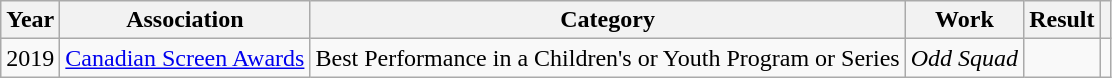<table class="wikitable">
<tr>
<th>Year</th>
<th>Association</th>
<th>Category</th>
<th>Work</th>
<th>Result</th>
<th></th>
</tr>
<tr>
<td>2019</td>
<td><a href='#'>Canadian Screen Awards</a></td>
<td>Best Performance in a Children's or Youth Program or Series</td>
<td><em>Odd Squad</em></td>
<td></td>
<td></td>
</tr>
</table>
